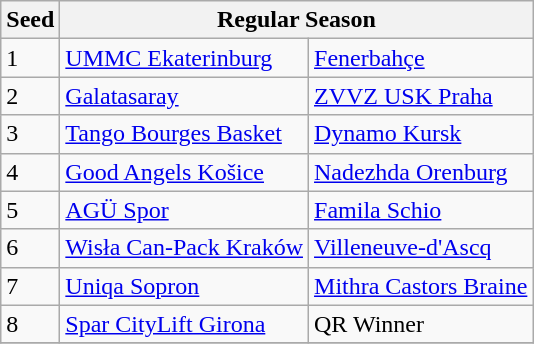<table class="wikitable">
<tr>
<th>Seed</th>
<th colspan=2><strong>Regular Season</strong></th>
</tr>
<tr>
<td>1</td>
<td>  <a href='#'>UMMC Ekaterinburg</a></td>
<td>  <a href='#'>Fenerbahçe</a></td>
</tr>
<tr>
<td>2</td>
<td> <a href='#'>Galatasaray</a></td>
<td> <a href='#'>ZVVZ USK Praha</a></td>
</tr>
<tr>
<td>3</td>
<td> <a href='#'>Tango Bourges Basket</a></td>
<td> <a href='#'>Dynamo Kursk</a></td>
</tr>
<tr>
<td>4</td>
<td> <a href='#'>Good Angels Košice</a></td>
<td> <a href='#'>Nadezhda Orenburg</a></td>
</tr>
<tr>
<td>5</td>
<td> <a href='#'>AGÜ Spor</a></td>
<td> <a href='#'>Famila Schio</a></td>
</tr>
<tr>
<td>6</td>
<td> <a href='#'>Wisła Can-Pack Kraków</a></td>
<td> <a href='#'>Villeneuve-d'Ascq</a></td>
</tr>
<tr>
<td>7</td>
<td> <a href='#'>Uniqa Sopron</a></td>
<td> <a href='#'>Mithra Castors Braine</a></td>
</tr>
<tr>
<td>8</td>
<td>  <a href='#'>Spar CityLift Girona</a></td>
<td>QR Winner</td>
</tr>
<tr>
</tr>
</table>
